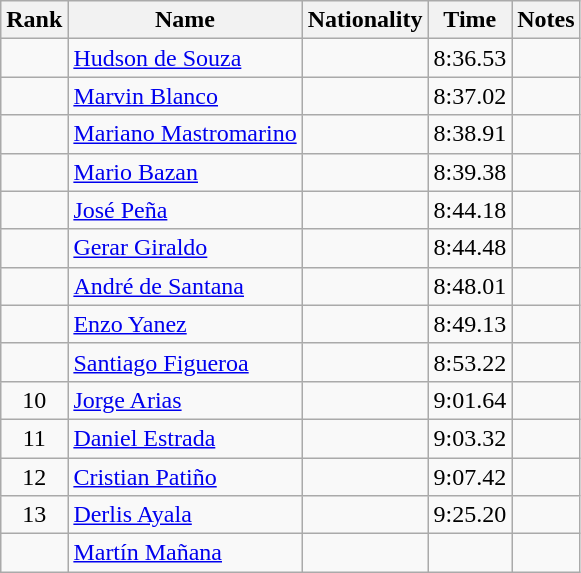<table class="wikitable sortable" style="text-align:center">
<tr>
<th>Rank</th>
<th>Name</th>
<th>Nationality</th>
<th>Time</th>
<th>Notes</th>
</tr>
<tr>
<td></td>
<td align=left><a href='#'>Hudson de Souza</a></td>
<td align=left></td>
<td>8:36.53</td>
<td></td>
</tr>
<tr>
<td></td>
<td align=left><a href='#'>Marvin Blanco</a></td>
<td align=left></td>
<td>8:37.02</td>
<td></td>
</tr>
<tr>
<td></td>
<td align=left><a href='#'>Mariano Mastromarino</a></td>
<td align=left></td>
<td>8:38.91</td>
<td></td>
</tr>
<tr>
<td></td>
<td align=left><a href='#'>Mario Bazan</a></td>
<td align=left></td>
<td>8:39.38</td>
<td></td>
</tr>
<tr>
<td></td>
<td align=left><a href='#'>José Peña</a></td>
<td align=left></td>
<td>8:44.18</td>
<td></td>
</tr>
<tr>
<td></td>
<td align=left><a href='#'>Gerar Giraldo</a></td>
<td align=left></td>
<td>8:44.48</td>
<td></td>
</tr>
<tr>
<td></td>
<td align=left><a href='#'>André de Santana</a></td>
<td align=left></td>
<td>8:48.01</td>
<td></td>
</tr>
<tr>
<td></td>
<td align=left><a href='#'>Enzo Yanez</a></td>
<td align=left></td>
<td>8:49.13</td>
<td></td>
</tr>
<tr>
<td></td>
<td align=left><a href='#'>Santiago Figueroa</a></td>
<td align=left></td>
<td>8:53.22</td>
<td></td>
</tr>
<tr>
<td>10</td>
<td align=left><a href='#'>Jorge Arias</a></td>
<td align=left></td>
<td>9:01.64</td>
<td></td>
</tr>
<tr>
<td>11</td>
<td align=left><a href='#'>Daniel Estrada</a></td>
<td align=left></td>
<td>9:03.32</td>
<td></td>
</tr>
<tr>
<td>12</td>
<td align=left><a href='#'>Cristian Patiño</a></td>
<td align=left></td>
<td>9:07.42</td>
<td></td>
</tr>
<tr>
<td>13</td>
<td align=left><a href='#'>Derlis Ayala</a></td>
<td align=left></td>
<td>9:25.20</td>
<td></td>
</tr>
<tr>
<td></td>
<td align=left><a href='#'>Martín Mañana</a></td>
<td align=left></td>
<td></td>
<td></td>
</tr>
</table>
